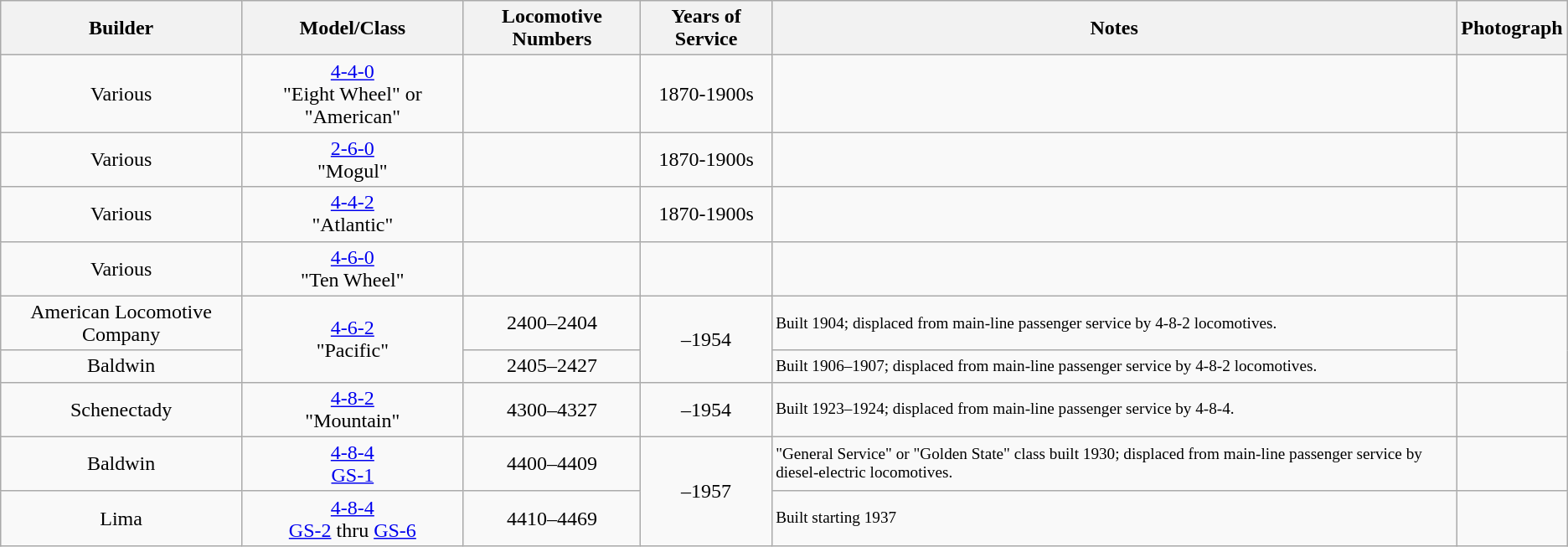<table class="wikitable sortable" style="text-align:center">
<tr>
<th>Builder</th>
<th>Model/Class</th>
<th>Locomotive Numbers</th>
<th>Years of Service</th>
<th>Notes</th>
<th>Photograph</th>
</tr>
<tr>
<td>Various</td>
<td><a href='#'>4-4-0</a><br>"Eight Wheel" or "American"</td>
<td></td>
<td>1870-1900s</td>
<td style="text-align:left;font-size: 80%;"></td>
<td></td>
</tr>
<tr>
<td>Various</td>
<td><a href='#'>2-6-0</a><br>"Mogul"</td>
<td></td>
<td>1870-1900s</td>
<td style="text-align:left;font-size: 80%;"></td>
<td></td>
</tr>
<tr>
<td>Various</td>
<td><a href='#'>4-4-2</a><br>"Atlantic"</td>
<td></td>
<td>1870-1900s</td>
<td style="text-align:left;font-size: 80%;"></td>
<td></td>
</tr>
<tr>
<td>Various</td>
<td><a href='#'>4-6-0</a><br>"Ten Wheel"</td>
<td></td>
<td></td>
<td style="text-align:left;font-size: 80%;"></td>
<td></td>
</tr>
<tr>
<td>American Locomotive Company</td>
<td rowspan=2><a href='#'>4-6-2</a><br>"Pacific"</td>
<td>2400–2404</td>
<td rowspan=2>–1954</td>
<td style="text-align:left;font-size: 80%;">Built 1904; displaced from main-line passenger service by 4-8-2 locomotives.</td>
<td rowspan=2></td>
</tr>
<tr>
<td>Baldwin</td>
<td>2405–2427</td>
<td style="text-align:left;font-size: 80%;">Built 1906–1907; displaced from main-line passenger service by 4-8-2 locomotives.</td>
</tr>
<tr>
<td>Schenectady</td>
<td><a href='#'>4-8-2</a><br>"Mountain"</td>
<td>4300–4327</td>
<td>–1954</td>
<td style="text-align:left;font-size: 80%;">Built 1923–1924; displaced from main-line passenger service by 4-8-4.</td>
<td></td>
</tr>
<tr>
<td>Baldwin</td>
<td><a href='#'>4-8-4</a><br><a href='#'>GS-1</a></td>
<td>4400–4409</td>
<td rowspan=3>–1957</td>
<td style="text-align:left;font-size: 80%;">"General Service" or "Golden State" class built 1930; displaced from main-line passenger service by diesel-electric locomotives.</td>
<td></td>
</tr>
<tr>
<td>Lima</td>
<td><a href='#'>4-8-4</a><br><a href='#'>GS-2</a> thru <a href='#'>GS-6</a></td>
<td>4410–4469</td>
<td style="text-align:left;font-size: 80%;">Built starting 1937</td>
<td></td>
</tr>
</table>
